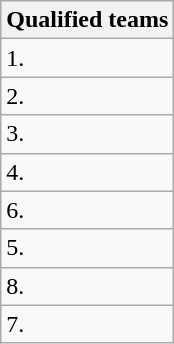<table class="wikitable">
<tr>
<th>Qualified teams</th>
</tr>
<tr>
<td>1. </td>
</tr>
<tr>
<td>2. </td>
</tr>
<tr>
<td>3. </td>
</tr>
<tr>
<td>4. </td>
</tr>
<tr>
<td>6. </td>
</tr>
<tr>
<td>5. </td>
</tr>
<tr>
<td>8. </td>
</tr>
<tr>
<td>7. </td>
</tr>
</table>
